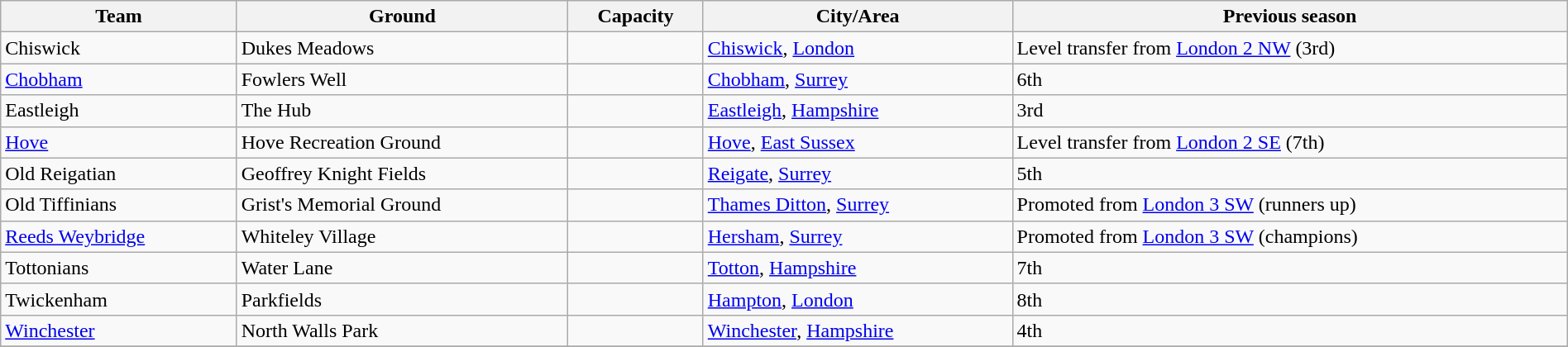<table class="wikitable sortable" width=100%>
<tr>
<th>Team</th>
<th>Ground</th>
<th>Capacity</th>
<th>City/Area</th>
<th>Previous season</th>
</tr>
<tr>
<td>Chiswick</td>
<td>Dukes Meadows</td>
<td></td>
<td><a href='#'>Chiswick</a>, <a href='#'>London</a></td>
<td>Level transfer from <a href='#'>London 2 NW</a> (3rd)</td>
</tr>
<tr>
<td><a href='#'>Chobham</a></td>
<td>Fowlers Well</td>
<td></td>
<td><a href='#'>Chobham</a>, <a href='#'>Surrey</a></td>
<td>6th</td>
</tr>
<tr>
<td>Eastleigh</td>
<td>The Hub</td>
<td></td>
<td><a href='#'>Eastleigh</a>, <a href='#'>Hampshire</a></td>
<td>3rd</td>
</tr>
<tr>
<td><a href='#'>Hove</a></td>
<td>Hove Recreation Ground</td>
<td></td>
<td><a href='#'>Hove</a>, <a href='#'>East Sussex</a></td>
<td>Level transfer from <a href='#'>London 2 SE</a> (7th)</td>
</tr>
<tr>
<td>Old Reigatian</td>
<td>Geoffrey Knight Fields</td>
<td></td>
<td><a href='#'>Reigate</a>, <a href='#'>Surrey</a></td>
<td>5th</td>
</tr>
<tr>
<td>Old Tiffinians</td>
<td>Grist's Memorial Ground</td>
<td></td>
<td><a href='#'>Thames Ditton</a>, <a href='#'>Surrey</a></td>
<td>Promoted from <a href='#'>London 3 SW</a> (runners up)</td>
</tr>
<tr>
<td><a href='#'>Reeds Weybridge</a></td>
<td>Whiteley Village</td>
<td></td>
<td><a href='#'>Hersham</a>, <a href='#'>Surrey</a></td>
<td>Promoted from <a href='#'>London 3 SW</a> (champions)</td>
</tr>
<tr>
<td>Tottonians</td>
<td>Water Lane</td>
<td></td>
<td><a href='#'>Totton</a>, <a href='#'>Hampshire</a></td>
<td>7th</td>
</tr>
<tr>
<td>Twickenham</td>
<td>Parkfields</td>
<td></td>
<td><a href='#'>Hampton</a>, <a href='#'>London</a></td>
<td>8th</td>
</tr>
<tr>
<td><a href='#'>Winchester</a></td>
<td>North Walls Park</td>
<td></td>
<td><a href='#'>Winchester</a>, <a href='#'>Hampshire</a></td>
<td>4th</td>
</tr>
<tr>
</tr>
</table>
